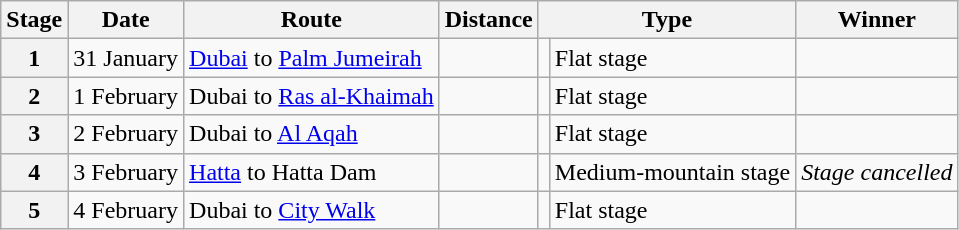<table class="wikitable">
<tr>
<th scope="col">Stage</th>
<th scope="col">Date</th>
<th scope="col">Route</th>
<th scope="col">Distance</th>
<th colspan="2" scope="col">Type</th>
<th scope="col">Winner</th>
</tr>
<tr>
<th scope="row">1</th>
<td>31 January</td>
<td><a href='#'>Dubai</a> to <a href='#'>Palm Jumeirah</a></td>
<td style="text-align:center;"></td>
<td></td>
<td>Flat stage</td>
<td></td>
</tr>
<tr>
<th scope="row">2</th>
<td>1 February</td>
<td>Dubai to <a href='#'>Ras al-Khaimah</a></td>
<td style="text-align:center;"></td>
<td></td>
<td>Flat stage</td>
<td></td>
</tr>
<tr>
<th scope="row">3</th>
<td>2 February</td>
<td>Dubai to <a href='#'>Al Aqah</a></td>
<td style="text-align:center;"></td>
<td></td>
<td>Flat stage</td>
<td></td>
</tr>
<tr>
<th scope="row">4</th>
<td>3 February</td>
<td><a href='#'>Hatta</a> to Hatta Dam</td>
<td style="text-align:center;"></td>
<td></td>
<td>Medium-mountain stage</td>
<td><em>Stage cancelled</em></td>
</tr>
<tr>
<th scope="row">5</th>
<td>4 February</td>
<td>Dubai to <a href='#'>City Walk</a></td>
<td style="text-align:center;"></td>
<td></td>
<td>Flat stage</td>
<td></td>
</tr>
</table>
